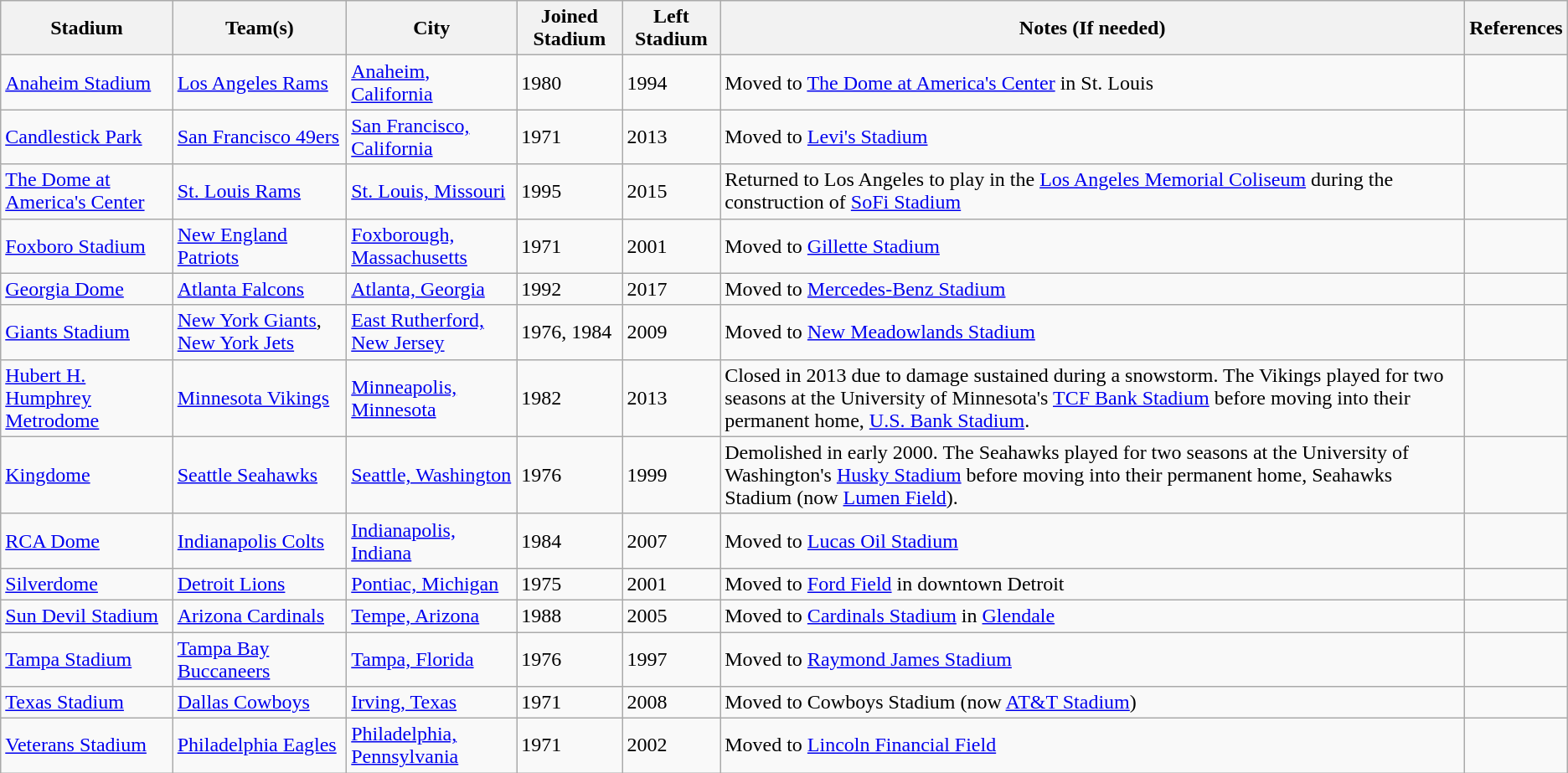<table class="wikitable sortable">
<tr>
<th>Stadium</th>
<th>Team(s)</th>
<th>City</th>
<th>Joined Stadium</th>
<th>Left Stadium</th>
<th>Notes (If needed)</th>
<th>References</th>
</tr>
<tr>
<td><a href='#'>Anaheim Stadium</a></td>
<td><a href='#'>Los Angeles Rams</a></td>
<td><a href='#'>Anaheim, California</a></td>
<td>1980</td>
<td>1994</td>
<td>Moved to <a href='#'>The Dome at America's Center</a> in St. Louis</td>
<td></td>
</tr>
<tr>
<td><a href='#'>Candlestick Park</a></td>
<td><a href='#'>San Francisco 49ers</a></td>
<td><a href='#'>San Francisco, California</a></td>
<td>1971</td>
<td>2013</td>
<td>Moved to <a href='#'>Levi's Stadium</a></td>
<td></td>
</tr>
<tr>
<td><a href='#'>The Dome at America's Center</a></td>
<td><a href='#'>St. Louis Rams</a></td>
<td><a href='#'>St. Louis, Missouri</a></td>
<td>1995</td>
<td>2015</td>
<td>Returned to Los Angeles to play in the <a href='#'>Los Angeles Memorial Coliseum</a> during the construction of <a href='#'>SoFi Stadium</a></td>
<td></td>
</tr>
<tr>
<td><a href='#'>Foxboro Stadium</a></td>
<td><a href='#'>New England Patriots</a></td>
<td><a href='#'>Foxborough, Massachusetts</a></td>
<td>1971</td>
<td>2001</td>
<td>Moved to <a href='#'>Gillette Stadium</a></td>
<td></td>
</tr>
<tr>
<td><a href='#'>Georgia Dome</a></td>
<td><a href='#'>Atlanta Falcons</a></td>
<td><a href='#'>Atlanta, Georgia</a></td>
<td>1992</td>
<td>2017</td>
<td>Moved to <a href='#'>Mercedes-Benz Stadium</a></td>
<td></td>
</tr>
<tr>
<td><a href='#'>Giants Stadium</a></td>
<td><a href='#'>New York Giants</a>, <a href='#'>New York Jets</a></td>
<td><a href='#'>East Rutherford, New Jersey</a></td>
<td>1976, 1984</td>
<td>2009</td>
<td>Moved to <a href='#'>New Meadowlands Stadium</a></td>
<td></td>
</tr>
<tr>
<td><a href='#'>Hubert H. Humphrey Metrodome</a></td>
<td><a href='#'>Minnesota Vikings</a></td>
<td><a href='#'>Minneapolis, Minnesota</a></td>
<td>1982</td>
<td>2013</td>
<td>Closed in 2013 due to damage sustained during a snowstorm. The Vikings played for two seasons at the University of Minnesota's <a href='#'>TCF Bank Stadium</a> before moving into their permanent home, <a href='#'>U.S. Bank Stadium</a>.</td>
<td></td>
</tr>
<tr>
<td><a href='#'>Kingdome</a></td>
<td><a href='#'>Seattle Seahawks</a></td>
<td><a href='#'>Seattle, Washington</a></td>
<td>1976</td>
<td>1999</td>
<td>Demolished in early 2000. The Seahawks played for two seasons at the University of Washington's <a href='#'>Husky Stadium</a> before moving into their permanent home, Seahawks Stadium (now <a href='#'>Lumen Field</a>).</td>
<td></td>
</tr>
<tr>
<td><a href='#'>RCA Dome</a></td>
<td><a href='#'>Indianapolis Colts</a></td>
<td><a href='#'>Indianapolis, Indiana</a></td>
<td>1984</td>
<td>2007</td>
<td>Moved to <a href='#'>Lucas Oil Stadium</a></td>
<td></td>
</tr>
<tr>
<td><a href='#'>Silverdome</a></td>
<td><a href='#'>Detroit Lions</a></td>
<td><a href='#'>Pontiac, Michigan</a></td>
<td>1975</td>
<td>2001</td>
<td>Moved to <a href='#'>Ford Field</a> in downtown Detroit</td>
<td></td>
</tr>
<tr>
<td><a href='#'>Sun Devil Stadium</a></td>
<td><a href='#'>Arizona Cardinals</a></td>
<td><a href='#'>Tempe, Arizona</a></td>
<td>1988</td>
<td>2005</td>
<td>Moved to <a href='#'>Cardinals Stadium</a> in <a href='#'>Glendale</a></td>
<td></td>
</tr>
<tr>
<td><a href='#'>Tampa Stadium</a></td>
<td><a href='#'>Tampa Bay Buccaneers</a></td>
<td><a href='#'>Tampa, Florida</a></td>
<td>1976</td>
<td>1997</td>
<td>Moved to <a href='#'>Raymond James Stadium</a></td>
<td></td>
</tr>
<tr>
<td><a href='#'>Texas Stadium</a></td>
<td><a href='#'>Dallas Cowboys</a></td>
<td><a href='#'>Irving, Texas</a></td>
<td>1971</td>
<td>2008</td>
<td>Moved to Cowboys Stadium (now <a href='#'>AT&T Stadium</a>)</td>
<td></td>
</tr>
<tr>
<td><a href='#'>Veterans Stadium</a></td>
<td><a href='#'>Philadelphia Eagles</a></td>
<td><a href='#'>Philadelphia, Pennsylvania</a></td>
<td>1971</td>
<td>2002</td>
<td>Moved to <a href='#'>Lincoln Financial Field</a></td>
<td></td>
</tr>
</table>
